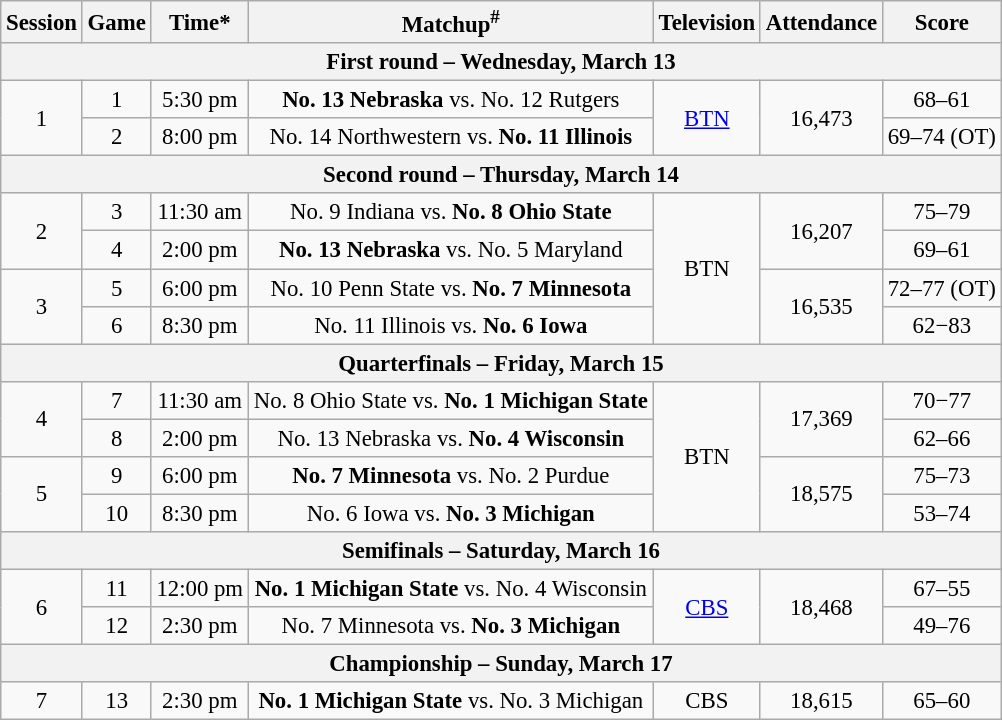<table class="wikitable" style="font-size: 95%; text-align:center">
<tr>
<th>Session</th>
<th>Game</th>
<th>Time*</th>
<th>Matchup<sup>#</sup></th>
<th>Television</th>
<th>Attendance</th>
<th>Score</th>
</tr>
<tr>
<th colspan=7>First round – Wednesday, March 13</th>
</tr>
<tr>
<td rowspan=2>1</td>
<td>1</td>
<td>5:30 pm</td>
<td><strong>No. 13 Nebraska</strong> vs. No. 12 Rutgers</td>
<td rowspan=2><a href='#'>BTN</a></td>
<td rowspan=2>16,473</td>
<td>68–61</td>
</tr>
<tr>
<td>2</td>
<td>8:00 pm</td>
<td>No. 14 Northwestern vs. <strong>No. 11 Illinois</strong></td>
<td>69–74 (OT)</td>
</tr>
<tr>
<th colspan=7>Second round – Thursday, March 14</th>
</tr>
<tr>
<td rowspan=2>2</td>
<td>3</td>
<td>11:30 am</td>
<td>No. 9 Indiana vs. <strong>No. 8 Ohio State</strong></td>
<td rowspan=4>BTN</td>
<td rowspan=2>16,207</td>
<td>75–79</td>
</tr>
<tr>
<td>4</td>
<td>2:00 pm</td>
<td><strong>No. 13 Nebraska</strong> vs. No. 5 Maryland</td>
<td>69–61</td>
</tr>
<tr>
<td rowspan=2>3</td>
<td>5</td>
<td>6:00 pm</td>
<td>No. 10 Penn State vs. <strong>No. 7 Minnesota</strong></td>
<td rowspan=2>16,535</td>
<td>72–77 (OT)</td>
</tr>
<tr>
<td>6</td>
<td>8:30 pm</td>
<td>No. 11 Illinois vs. <strong>No. 6 Iowa</strong></td>
<td>62−83</td>
</tr>
<tr>
<th colspan=7>Quarterfinals – Friday, March 15</th>
</tr>
<tr>
<td rowspan=2>4</td>
<td>7</td>
<td>11:30 am</td>
<td>No. 8 Ohio State vs. <strong>No. 1 Michigan State</strong></td>
<td rowspan=4>BTN</td>
<td rowspan=2>17,369</td>
<td>70−77</td>
</tr>
<tr>
<td>8</td>
<td>2:00 pm</td>
<td>No. 13 Nebraska vs. <strong>No. 4 Wisconsin</strong></td>
<td>62–66</td>
</tr>
<tr>
<td rowspan=2>5</td>
<td>9</td>
<td>6:00 pm</td>
<td><strong>No. 7 Minnesota</strong> vs. No. 2 Purdue</td>
<td rowspan=2>18,575</td>
<td>75–73</td>
</tr>
<tr>
<td>10</td>
<td>8:30 pm</td>
<td>No. 6 Iowa vs. <strong>No. 3 Michigan</strong></td>
<td>53–74</td>
</tr>
<tr>
<th colspan=7>Semifinals – Saturday, March 16</th>
</tr>
<tr>
<td rowspan=2>6</td>
<td>11</td>
<td>12:00 pm</td>
<td><strong>No. 1 Michigan State</strong> vs. No. 4 Wisconsin</td>
<td rowspan=2><a href='#'>CBS</a></td>
<td rowspan=2>18,468</td>
<td>67–55</td>
</tr>
<tr>
<td>12</td>
<td>2:30 pm</td>
<td>No. 7 Minnesota vs. <strong>No. 3 Michigan</strong></td>
<td>49–76</td>
</tr>
<tr>
<th colspan=7>Championship – Sunday, March 17</th>
</tr>
<tr>
<td>7</td>
<td>13</td>
<td>2:30 pm</td>
<td><strong>No. 1 Michigan State</strong> vs. No. 3 Michigan</td>
<td>CBS</td>
<td>18,615</td>
<td>65–60</td>
</tr>
</table>
